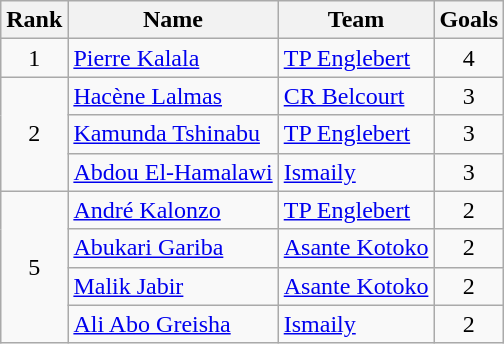<table class="wikitable" style="text-align:center">
<tr>
<th>Rank</th>
<th>Name</th>
<th>Team</th>
<th>Goals</th>
</tr>
<tr>
<td rowspan=1>1</td>
<td align="left"> <a href='#'>Pierre Kalala</a></td>
<td align="left"> <a href='#'>TP Englebert</a></td>
<td>4</td>
</tr>
<tr>
<td rowspan=3>2</td>
<td align="left"> <a href='#'>Hacène Lalmas</a></td>
<td align="left"> <a href='#'>CR Belcourt</a></td>
<td>3</td>
</tr>
<tr>
<td align="left"> <a href='#'>Kamunda Tshinabu</a></td>
<td align="left"> <a href='#'>TP Englebert</a></td>
<td>3</td>
</tr>
<tr>
<td align="left"> <a href='#'>Abdou El-Hamalawi</a></td>
<td align="left"> <a href='#'>Ismaily</a></td>
<td>3</td>
</tr>
<tr>
<td rowspan=4>5</td>
<td align="left"> <a href='#'>André Kalonzo</a></td>
<td align="left"> <a href='#'>TP Englebert</a></td>
<td>2</td>
</tr>
<tr>
<td align="left"> <a href='#'>Abukari Gariba</a></td>
<td align="left"> <a href='#'>Asante Kotoko</a></td>
<td>2</td>
</tr>
<tr>
<td align="left"> <a href='#'>Malik Jabir</a></td>
<td align="left"> <a href='#'>Asante Kotoko</a></td>
<td>2</td>
</tr>
<tr>
<td align="left"> <a href='#'>Ali Abo Greisha</a></td>
<td align="left"> <a href='#'>Ismaily</a></td>
<td>2</td>
</tr>
</table>
